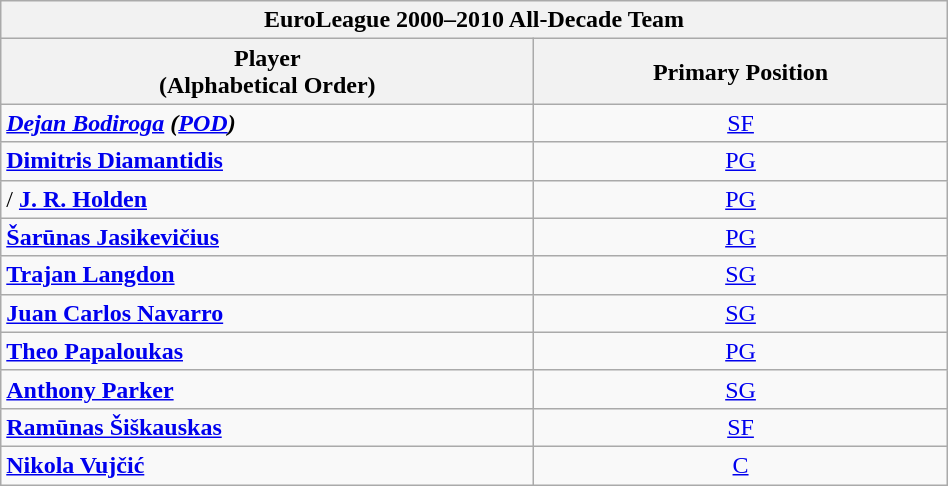<table class="wikitable sortable" style="text-align:left; width: 50%;">
<tr>
<th colspan="3">EuroLeague 2000–2010 All-Decade Team</th>
</tr>
<tr>
<th>Player <br> (Alphabetical Order)</th>
<th>Primary Position</th>
</tr>
<tr>
<td> <strong><em><a href='#'>Dejan Bodiroga</a> (<a href='#'>POD</a>)</em></strong></td>
<td style="text-align:center;"><a href='#'>SF</a></td>
</tr>
<tr>
<td> <strong><a href='#'>Dimitris Diamantidis</a></strong></td>
<td style="text-align:center;"><a href='#'>PG</a></td>
</tr>
<tr>
<td>/ <strong><a href='#'>J. R. Holden</a></strong></td>
<td style="text-align:center;"><a href='#'>PG</a></td>
</tr>
<tr>
<td> <strong><a href='#'>Šarūnas Jasikevičius</a></strong></td>
<td style="text-align:center;"><a href='#'>PG</a></td>
</tr>
<tr>
<td> <strong><a href='#'>Trajan Langdon</a></strong></td>
<td style="text-align:center;"><a href='#'>SG</a></td>
</tr>
<tr>
<td> <strong><a href='#'>Juan Carlos Navarro</a></strong></td>
<td style="text-align:center;"><a href='#'>SG</a></td>
</tr>
<tr>
<td> <strong><a href='#'>Theo Papaloukas</a></strong></td>
<td style="text-align:center;"><a href='#'>PG</a></td>
</tr>
<tr>
<td> <strong><a href='#'>Anthony Parker</a></strong></td>
<td style="text-align:center;"><a href='#'>SG</a></td>
</tr>
<tr>
<td> <strong><a href='#'>Ramūnas Šiškauskas</a></strong></td>
<td style="text-align:center;"><a href='#'>SF</a></td>
</tr>
<tr>
<td> <strong><a href='#'>Nikola Vujčić</a></strong></td>
<td style="text-align:center;"><a href='#'>C</a></td>
</tr>
</table>
